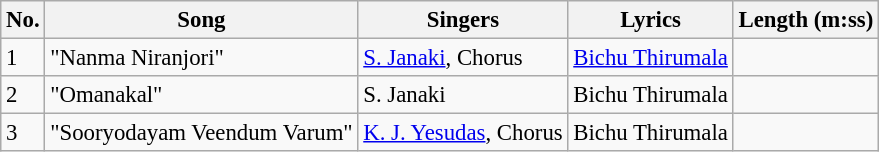<table class="wikitable" style="font-size:95%;">
<tr>
<th>No.</th>
<th>Song</th>
<th>Singers</th>
<th>Lyrics</th>
<th>Length (m:ss)</th>
</tr>
<tr>
<td>1</td>
<td>"Nanma Niranjori"</td>
<td><a href='#'>S. Janaki</a>, Chorus</td>
<td><a href='#'>Bichu Thirumala</a></td>
<td></td>
</tr>
<tr>
<td>2</td>
<td>"Omanakal"</td>
<td>S. Janaki</td>
<td>Bichu Thirumala</td>
<td></td>
</tr>
<tr>
<td>3</td>
<td>"Sooryodayam Veendum Varum"</td>
<td><a href='#'>K. J. Yesudas</a>, Chorus</td>
<td>Bichu Thirumala</td>
<td></td>
</tr>
</table>
